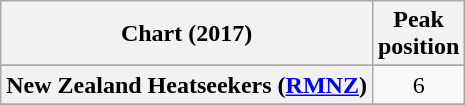<table class="wikitable sortable plainrowheaders" style="text-align:center">
<tr>
<th scope="col">Chart (2017)</th>
<th scope="col">Peak<br> position</th>
</tr>
<tr>
</tr>
<tr>
<th scope="row">New Zealand Heatseekers (<a href='#'>RMNZ</a>)</th>
<td>6</td>
</tr>
<tr>
</tr>
</table>
